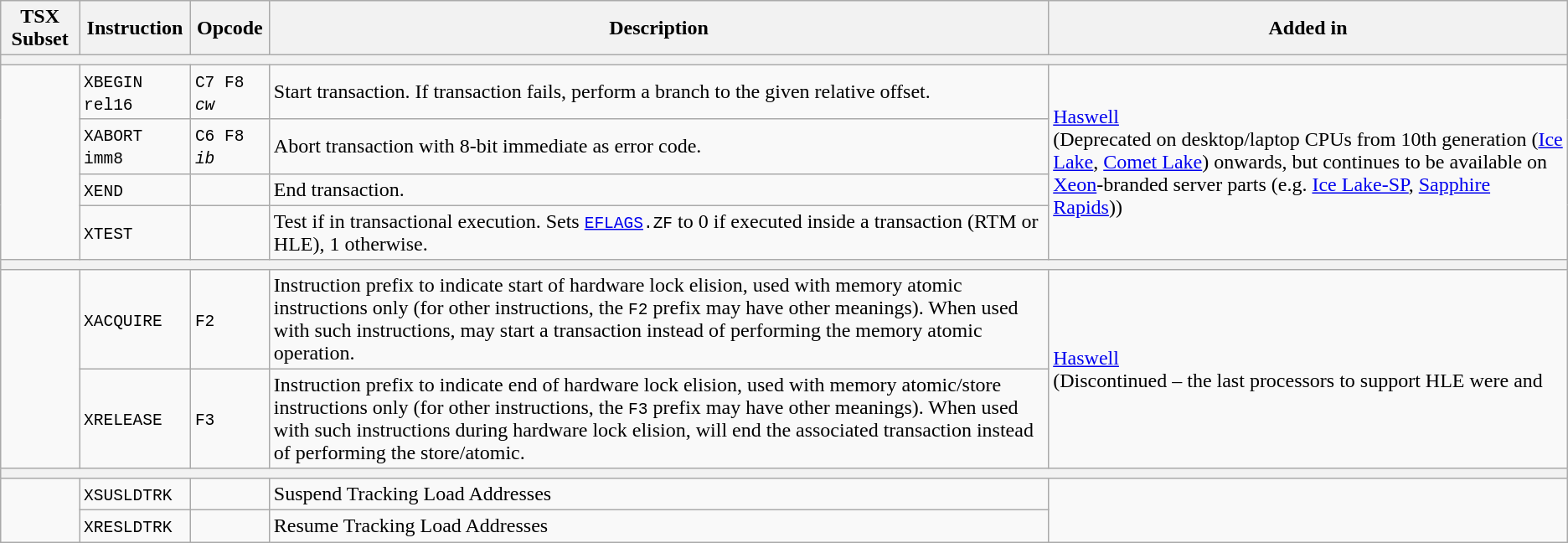<table class="wikitable sortable">
<tr>
<th>TSX Subset</th>
<th>Instruction</th>
<th>Opcode</th>
<th>Description</th>
<th>Added in</th>
</tr>
<tr>
<th colspan="5"></th>
</tr>
<tr>
<td rowspan="4"></td>
<td><code>XBEGIN rel16</code><br></td>
<td><code>C7 F8 <em>cw</em></code><br></td>
<td>Start transaction. If transaction fails, perform a branch to the given relative offset.</td>
<td rowspan="4"><a href='#'>Haswell</a><br>(Deprecated on desktop/laptop CPUs from 10th generation (<a href='#'>Ice Lake</a>, <a href='#'>Comet Lake</a>) onwards, but continues to be available on <a href='#'>Xeon</a>-branded server parts (e.g. <a href='#'>Ice Lake-SP</a>, <a href='#'>Sapphire Rapids</a>))</td>
</tr>
<tr>
<td><code>XABORT imm8</code></td>
<td><code>C6 F8 <em>ib</em></code></td>
<td>Abort transaction with 8-bit immediate as error code.</td>
</tr>
<tr>
<td><code>XEND</code></td>
<td></td>
<td>End transaction.</td>
</tr>
<tr>
<td><code>XTEST</code></td>
<td></td>
<td>Test if in transactional execution. Sets <code><a href='#'>EFLAGS</a>.ZF</code> to 0 if executed inside a transaction (RTM or HLE), 1 otherwise.</td>
</tr>
<tr>
<th colspan="5"></th>
</tr>
<tr>
<td rowspan="2"></td>
<td><code>XACQUIRE</code></td>
<td><code>F2</code></td>
<td>Instruction prefix to indicate start of hardware lock elision, used with memory atomic instructions only (for other instructions, the <code>F2</code> prefix may have other meanings). When used with such instructions, may start a transaction instead of performing the memory atomic operation.</td>
<td rowspan="2"><a href='#'>Haswell</a><br>(Discontinued – the last processors to support HLE were  and </td>
</tr>
<tr>
<td><code>XRELEASE</code></td>
<td><code>F3</code></td>
<td>Instruction prefix to indicate end of hardware lock elision, used with memory atomic/store instructions only (for other instructions, the <code>F3</code> prefix may have other meanings). When used with such instructions during hardware lock elision, will end the associated transaction instead of performing the store/atomic.</td>
</tr>
<tr>
<th colspan="5"></th>
</tr>
<tr>
<td rowspan="2"></td>
<td><code>XSUSLDTRK</code></td>
<td></td>
<td>Suspend Tracking Load Addresses</td>
<td rowspan="2"></td>
</tr>
<tr>
<td><code>XRESLDTRK</code></td>
<td></td>
<td>Resume Tracking Load Addresses</td>
</tr>
</table>
